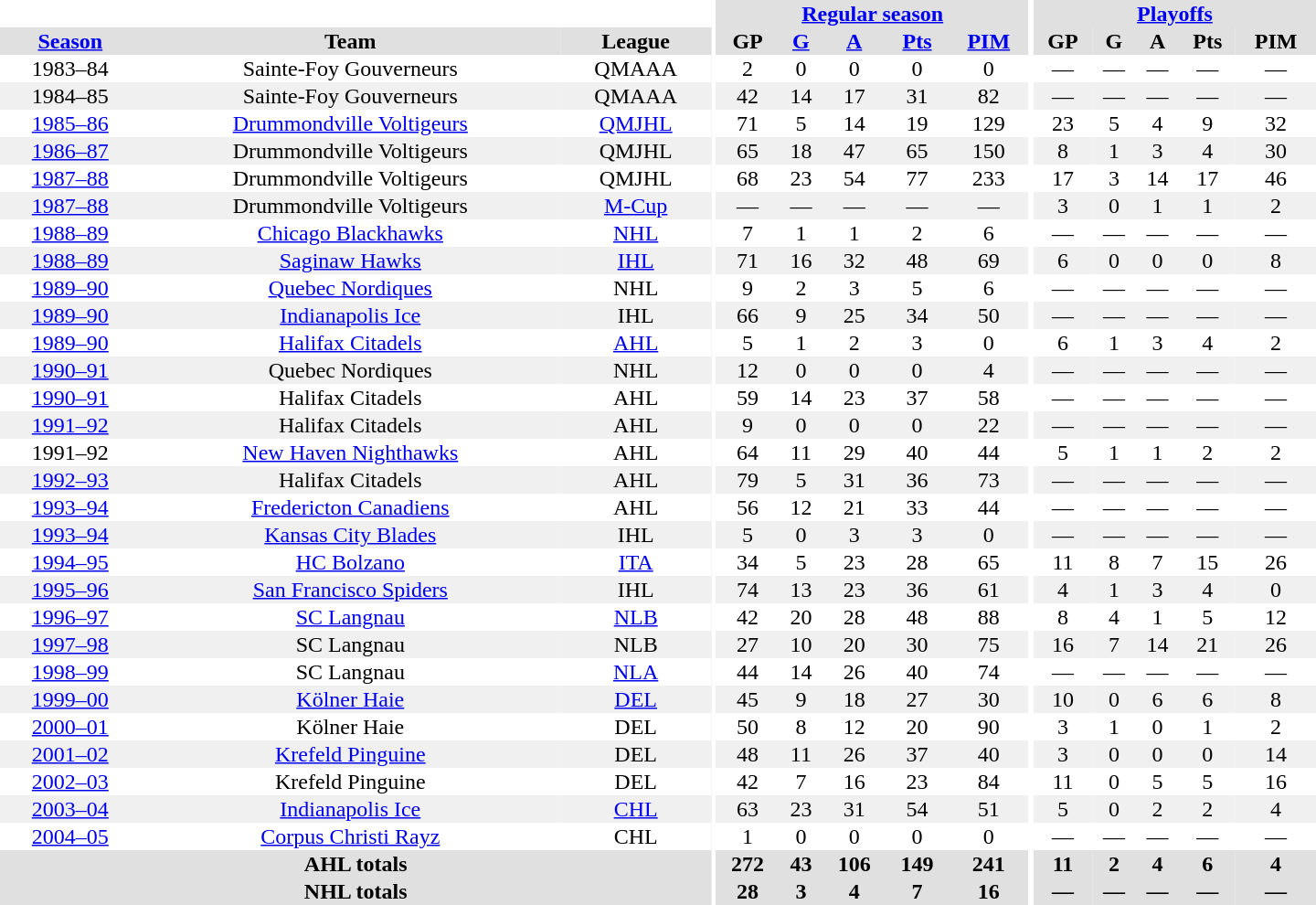<table border="0" cellpadding="1" cellspacing="0" style="text-align:center; width:60em">
<tr bgcolor="#e0e0e0">
<th colspan="3" bgcolor="#ffffff"></th>
<th rowspan="100" bgcolor="#ffffff"></th>
<th colspan="5"><a href='#'>Regular season</a></th>
<th rowspan="100" bgcolor="#ffffff"></th>
<th colspan="5"><a href='#'>Playoffs</a></th>
</tr>
<tr bgcolor="#e0e0e0">
<th><a href='#'>Season</a></th>
<th>Team</th>
<th>League</th>
<th>GP</th>
<th><a href='#'>G</a></th>
<th><a href='#'>A</a></th>
<th><a href='#'>Pts</a></th>
<th><a href='#'>PIM</a></th>
<th>GP</th>
<th>G</th>
<th>A</th>
<th>Pts</th>
<th>PIM</th>
</tr>
<tr>
<td>1983–84</td>
<td>Sainte-Foy Gouverneurs</td>
<td>QMAAA</td>
<td>2</td>
<td>0</td>
<td>0</td>
<td>0</td>
<td>0</td>
<td>—</td>
<td>—</td>
<td>—</td>
<td>—</td>
<td>—</td>
</tr>
<tr bgcolor="#f0f0f0">
<td>1984–85</td>
<td>Sainte-Foy Gouverneurs</td>
<td>QMAAA</td>
<td>42</td>
<td>14</td>
<td>17</td>
<td>31</td>
<td>82</td>
<td>—</td>
<td>—</td>
<td>—</td>
<td>—</td>
<td>—</td>
</tr>
<tr>
<td><a href='#'>1985–86</a></td>
<td><a href='#'>Drummondville Voltigeurs</a></td>
<td><a href='#'>QMJHL</a></td>
<td>71</td>
<td>5</td>
<td>14</td>
<td>19</td>
<td>129</td>
<td>23</td>
<td>5</td>
<td>4</td>
<td>9</td>
<td>32</td>
</tr>
<tr bgcolor="#f0f0f0">
<td><a href='#'>1986–87</a></td>
<td>Drummondville Voltigeurs</td>
<td>QMJHL</td>
<td>65</td>
<td>18</td>
<td>47</td>
<td>65</td>
<td>150</td>
<td>8</td>
<td>1</td>
<td>3</td>
<td>4</td>
<td>30</td>
</tr>
<tr>
<td><a href='#'>1987–88</a></td>
<td>Drummondville Voltigeurs</td>
<td>QMJHL</td>
<td>68</td>
<td>23</td>
<td>54</td>
<td>77</td>
<td>233</td>
<td>17</td>
<td>3</td>
<td>14</td>
<td>17</td>
<td>46</td>
</tr>
<tr bgcolor="#f0f0f0">
<td><a href='#'>1987–88</a></td>
<td>Drummondville Voltigeurs</td>
<td><a href='#'>M-Cup</a></td>
<td>—</td>
<td>—</td>
<td>—</td>
<td>—</td>
<td>—</td>
<td>3</td>
<td>0</td>
<td>1</td>
<td>1</td>
<td>2</td>
</tr>
<tr>
<td><a href='#'>1988–89</a></td>
<td><a href='#'>Chicago Blackhawks</a></td>
<td><a href='#'>NHL</a></td>
<td>7</td>
<td>1</td>
<td>1</td>
<td>2</td>
<td>6</td>
<td>—</td>
<td>—</td>
<td>—</td>
<td>—</td>
<td>—</td>
</tr>
<tr bgcolor="#f0f0f0">
<td><a href='#'>1988–89</a></td>
<td><a href='#'>Saginaw Hawks</a></td>
<td><a href='#'>IHL</a></td>
<td>71</td>
<td>16</td>
<td>32</td>
<td>48</td>
<td>69</td>
<td>6</td>
<td>0</td>
<td>0</td>
<td>0</td>
<td>8</td>
</tr>
<tr>
<td><a href='#'>1989–90</a></td>
<td><a href='#'>Quebec Nordiques</a></td>
<td>NHL</td>
<td>9</td>
<td>2</td>
<td>3</td>
<td>5</td>
<td>6</td>
<td>—</td>
<td>—</td>
<td>—</td>
<td>—</td>
<td>—</td>
</tr>
<tr bgcolor="#f0f0f0">
<td><a href='#'>1989–90</a></td>
<td><a href='#'>Indianapolis Ice</a></td>
<td>IHL</td>
<td>66</td>
<td>9</td>
<td>25</td>
<td>34</td>
<td>50</td>
<td>—</td>
<td>—</td>
<td>—</td>
<td>—</td>
<td>—</td>
</tr>
<tr>
<td><a href='#'>1989–90</a></td>
<td><a href='#'>Halifax Citadels</a></td>
<td><a href='#'>AHL</a></td>
<td>5</td>
<td>1</td>
<td>2</td>
<td>3</td>
<td>0</td>
<td>6</td>
<td>1</td>
<td>3</td>
<td>4</td>
<td>2</td>
</tr>
<tr bgcolor="#f0f0f0">
<td><a href='#'>1990–91</a></td>
<td>Quebec Nordiques</td>
<td>NHL</td>
<td>12</td>
<td>0</td>
<td>0</td>
<td>0</td>
<td>4</td>
<td>—</td>
<td>—</td>
<td>—</td>
<td>—</td>
<td>—</td>
</tr>
<tr>
<td><a href='#'>1990–91</a></td>
<td>Halifax Citadels</td>
<td>AHL</td>
<td>59</td>
<td>14</td>
<td>23</td>
<td>37</td>
<td>58</td>
<td>—</td>
<td>—</td>
<td>—</td>
<td>—</td>
<td>—</td>
</tr>
<tr bgcolor="#f0f0f0">
<td><a href='#'>1991–92</a></td>
<td>Halifax Citadels</td>
<td>AHL</td>
<td>9</td>
<td>0</td>
<td>0</td>
<td>0</td>
<td>22</td>
<td>—</td>
<td>—</td>
<td>—</td>
<td>—</td>
<td>—</td>
</tr>
<tr>
<td>1991–92</td>
<td><a href='#'>New Haven Nighthawks</a></td>
<td>AHL</td>
<td>64</td>
<td>11</td>
<td>29</td>
<td>40</td>
<td>44</td>
<td>5</td>
<td>1</td>
<td>1</td>
<td>2</td>
<td>2</td>
</tr>
<tr bgcolor="#f0f0f0">
<td><a href='#'>1992–93</a></td>
<td>Halifax Citadels</td>
<td>AHL</td>
<td>79</td>
<td>5</td>
<td>31</td>
<td>36</td>
<td>73</td>
<td>—</td>
<td>—</td>
<td>—</td>
<td>—</td>
<td>—</td>
</tr>
<tr>
<td><a href='#'>1993–94</a></td>
<td><a href='#'>Fredericton Canadiens</a></td>
<td>AHL</td>
<td>56</td>
<td>12</td>
<td>21</td>
<td>33</td>
<td>44</td>
<td>—</td>
<td>—</td>
<td>—</td>
<td>—</td>
<td>—</td>
</tr>
<tr bgcolor="#f0f0f0">
<td><a href='#'>1993–94</a></td>
<td><a href='#'>Kansas City Blades</a></td>
<td>IHL</td>
<td>5</td>
<td>0</td>
<td>3</td>
<td>3</td>
<td>0</td>
<td>—</td>
<td>—</td>
<td>—</td>
<td>—</td>
<td>—</td>
</tr>
<tr>
<td><a href='#'>1994–95</a></td>
<td><a href='#'>HC Bolzano</a></td>
<td><a href='#'>ITA</a></td>
<td>34</td>
<td>5</td>
<td>23</td>
<td>28</td>
<td>65</td>
<td>11</td>
<td>8</td>
<td>7</td>
<td>15</td>
<td>26</td>
</tr>
<tr bgcolor="#f0f0f0">
<td><a href='#'>1995–96</a></td>
<td><a href='#'>San Francisco Spiders</a></td>
<td>IHL</td>
<td>74</td>
<td>13</td>
<td>23</td>
<td>36</td>
<td>61</td>
<td>4</td>
<td>1</td>
<td>3</td>
<td>4</td>
<td>0</td>
</tr>
<tr>
<td><a href='#'>1996–97</a></td>
<td><a href='#'>SC Langnau</a></td>
<td><a href='#'>NLB</a></td>
<td>42</td>
<td>20</td>
<td>28</td>
<td>48</td>
<td>88</td>
<td>8</td>
<td>4</td>
<td>1</td>
<td>5</td>
<td>12</td>
</tr>
<tr bgcolor="#f0f0f0">
<td><a href='#'>1997–98</a></td>
<td>SC Langnau</td>
<td>NLB</td>
<td>27</td>
<td>10</td>
<td>20</td>
<td>30</td>
<td>75</td>
<td>16</td>
<td>7</td>
<td>14</td>
<td>21</td>
<td>26</td>
</tr>
<tr>
<td><a href='#'>1998–99</a></td>
<td>SC Langnau</td>
<td><a href='#'>NLA</a></td>
<td>44</td>
<td>14</td>
<td>26</td>
<td>40</td>
<td>74</td>
<td>—</td>
<td>—</td>
<td>—</td>
<td>—</td>
<td>—</td>
</tr>
<tr bgcolor="#f0f0f0">
<td><a href='#'>1999–00</a></td>
<td><a href='#'>Kölner Haie</a></td>
<td><a href='#'>DEL</a></td>
<td>45</td>
<td>9</td>
<td>18</td>
<td>27</td>
<td>30</td>
<td>10</td>
<td>0</td>
<td>6</td>
<td>6</td>
<td>8</td>
</tr>
<tr>
<td><a href='#'>2000–01</a></td>
<td>Kölner Haie</td>
<td>DEL</td>
<td>50</td>
<td>8</td>
<td>12</td>
<td>20</td>
<td>90</td>
<td>3</td>
<td>1</td>
<td>0</td>
<td>1</td>
<td>2</td>
</tr>
<tr bgcolor="#f0f0f0">
<td><a href='#'>2001–02</a></td>
<td><a href='#'>Krefeld Pinguine</a></td>
<td>DEL</td>
<td>48</td>
<td>11</td>
<td>26</td>
<td>37</td>
<td>40</td>
<td>3</td>
<td>0</td>
<td>0</td>
<td>0</td>
<td>14</td>
</tr>
<tr>
<td><a href='#'>2002–03</a></td>
<td>Krefeld Pinguine</td>
<td>DEL</td>
<td>42</td>
<td>7</td>
<td>16</td>
<td>23</td>
<td>84</td>
<td>11</td>
<td>0</td>
<td>5</td>
<td>5</td>
<td>16</td>
</tr>
<tr bgcolor="#f0f0f0">
<td><a href='#'>2003–04</a></td>
<td><a href='#'>Indianapolis Ice</a></td>
<td><a href='#'>CHL</a></td>
<td>63</td>
<td>23</td>
<td>31</td>
<td>54</td>
<td>51</td>
<td>5</td>
<td>0</td>
<td>2</td>
<td>2</td>
<td>4</td>
</tr>
<tr>
<td><a href='#'>2004–05</a></td>
<td><a href='#'>Corpus Christi Rayz</a></td>
<td>CHL</td>
<td>1</td>
<td>0</td>
<td>0</td>
<td>0</td>
<td>0</td>
<td>—</td>
<td>—</td>
<td>—</td>
<td>—</td>
<td>—</td>
</tr>
<tr bgcolor="#e0e0e0">
<th colspan="3">AHL totals</th>
<th>272</th>
<th>43</th>
<th>106</th>
<th>149</th>
<th>241</th>
<th>11</th>
<th>2</th>
<th>4</th>
<th>6</th>
<th>4</th>
</tr>
<tr bgcolor="#e0e0e0">
<th colspan="3">NHL totals</th>
<th>28</th>
<th>3</th>
<th>4</th>
<th>7</th>
<th>16</th>
<th>—</th>
<th>—</th>
<th>—</th>
<th>—</th>
<th>—</th>
</tr>
</table>
